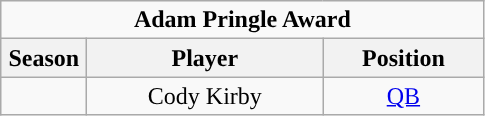<table class="wikitable sortable" style="text-align:center">
<tr>
<td colspan="4"><strong>Adam Pringle Award</strong></td>
</tr>
<tr>
<th style="width:50px; ">Season</th>
<th style="width:150px; ">Player</th>
<th style="width:100px; ">Position</th>
</tr>
<tr>
<td></td>
<td>Cody Kirby</td>
<td><a href='#'>QB</a></td>
</tr>
</table>
